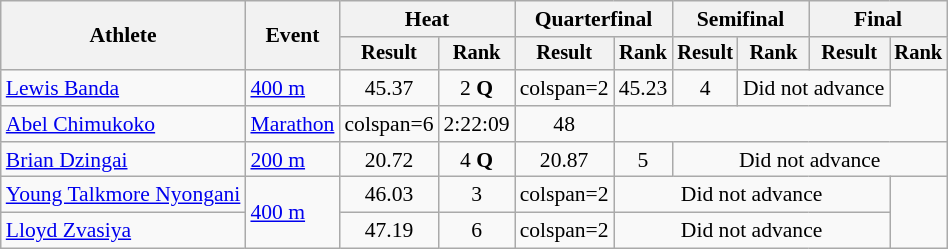<table class=wikitable style="font-size:90%">
<tr>
<th rowspan="2">Athlete</th>
<th rowspan="2">Event</th>
<th colspan="2">Heat</th>
<th colspan="2">Quarterfinal</th>
<th colspan="2">Semifinal</th>
<th colspan="2">Final</th>
</tr>
<tr style="font-size:95%">
<th>Result</th>
<th>Rank</th>
<th>Result</th>
<th>Rank</th>
<th>Result</th>
<th>Rank</th>
<th>Result</th>
<th>Rank</th>
</tr>
<tr align=center>
<td align=left><a href='#'>Lewis Banda</a></td>
<td align=left><a href='#'>400 m</a></td>
<td>45.37</td>
<td>2 <strong>Q</strong></td>
<td>colspan=2 </td>
<td>45.23</td>
<td>4</td>
<td colspan=2>Did not advance</td>
</tr>
<tr align=center>
<td align=left><a href='#'>Abel Chimukoko</a></td>
<td align=left><a href='#'>Marathon</a></td>
<td>colspan=6 </td>
<td>2:22:09</td>
<td>48</td>
</tr>
<tr align=center>
<td align=left><a href='#'>Brian Dzingai</a></td>
<td align=left><a href='#'>200 m</a></td>
<td>20.72</td>
<td>4 <strong>Q</strong></td>
<td>20.87</td>
<td>5</td>
<td colspan=4>Did not advance</td>
</tr>
<tr align=center>
<td align=left><a href='#'>Young Talkmore Nyongani</a></td>
<td align=left rowspan=2><a href='#'>400 m</a></td>
<td>46.03</td>
<td>3</td>
<td>colspan=2 </td>
<td colspan=4>Did not advance</td>
</tr>
<tr align=center>
<td align=left><a href='#'>Lloyd Zvasiya</a></td>
<td>47.19</td>
<td>6</td>
<td>colspan=2 </td>
<td colspan=4>Did not advance</td>
</tr>
</table>
